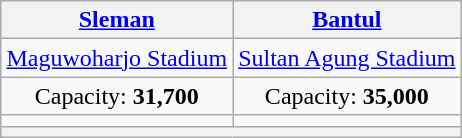<table class="wikitable" style="margin:1em auto; text-align:center">
<tr>
<th><a href='#'>Sleman</a></th>
<th><a href='#'>Bantul</a></th>
</tr>
<tr>
<td><a href='#'>Maguwoharjo Stadium</a></td>
<td><a href='#'>Sultan Agung Stadium</a></td>
</tr>
<tr>
<td>Capacity: <strong>31,700</strong></td>
<td>Capacity: <strong>35,000</strong></td>
</tr>
<tr>
<td></td>
<td></td>
</tr>
<tr>
<th colspan=2></th>
</tr>
</table>
